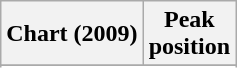<table class="wikitable sortable plainrowheaders">
<tr>
<th>Chart (2009)</th>
<th>Peak<br>position</th>
</tr>
<tr>
</tr>
<tr>
</tr>
<tr>
</tr>
<tr>
</tr>
<tr>
</tr>
</table>
